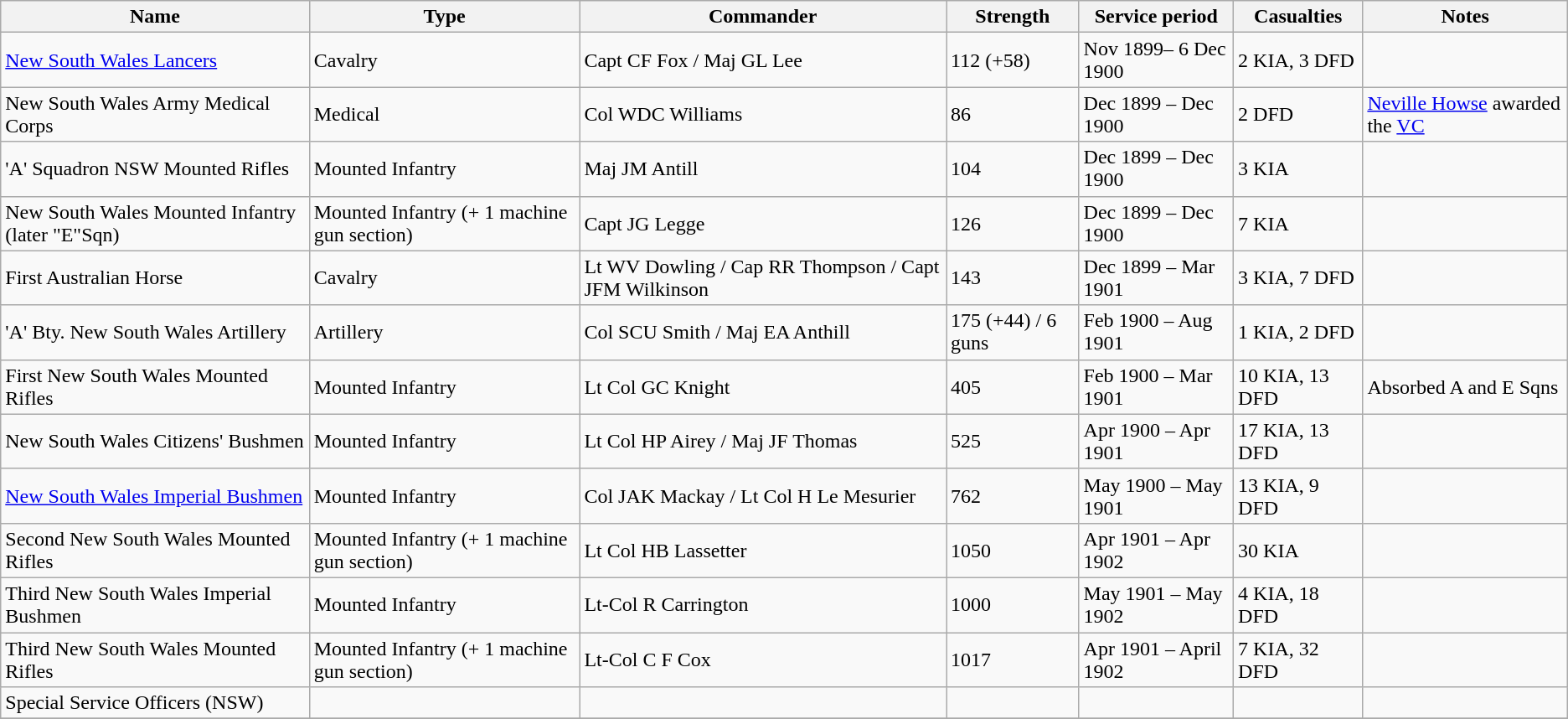<table class="wikitable" align=center>
<tr>
<th>Name</th>
<th>Type</th>
<th>Commander</th>
<th>Strength</th>
<th>Service period</th>
<th>Casualties</th>
<th>Notes</th>
</tr>
<tr>
<td><a href='#'>New South Wales Lancers</a></td>
<td>Cavalry</td>
<td>Capt CF Fox / Maj GL Lee</td>
<td>112 (+58)</td>
<td>Nov 1899– 6 Dec 1900</td>
<td>2 KIA, 3 DFD</td>
<td></td>
</tr>
<tr>
<td>New South Wales Army Medical Corps</td>
<td>Medical</td>
<td>Col WDC Williams</td>
<td>86</td>
<td>Dec 1899 – Dec 1900</td>
<td>2 DFD</td>
<td><a href='#'>Neville Howse</a> awarded the <a href='#'>VC</a></td>
</tr>
<tr>
<td>'A' Squadron NSW Mounted Rifles</td>
<td>Mounted Infantry</td>
<td>Maj JM Antill</td>
<td>104</td>
<td>Dec 1899 – Dec 1900</td>
<td>3 KIA</td>
<td></td>
</tr>
<tr>
<td>New South Wales Mounted Infantry (later "E"Sqn)</td>
<td>Mounted Infantry (+ 1 machine gun section)</td>
<td>Capt JG Legge</td>
<td>126</td>
<td>Dec 1899 – Dec 1900</td>
<td>7 KIA</td>
<td></td>
</tr>
<tr>
<td>First Australian Horse</td>
<td>Cavalry</td>
<td>Lt WV Dowling / Cap RR Thompson / Capt JFM Wilkinson</td>
<td>143</td>
<td>Dec 1899 – Mar 1901</td>
<td>3 KIA, 7 DFD</td>
<td></td>
</tr>
<tr>
<td>'A' Bty. New South Wales Artillery</td>
<td>Artillery</td>
<td>Col SCU Smith / Maj EA Anthill</td>
<td>175 (+44) / 6 guns</td>
<td>Feb 1900 – Aug 1901</td>
<td>1 KIA, 2 DFD</td>
<td></td>
</tr>
<tr>
<td>First New South Wales Mounted Rifles</td>
<td>Mounted Infantry</td>
<td>Lt Col GC Knight</td>
<td>405</td>
<td>Feb 1900 – Mar 1901</td>
<td>10 KIA, 13 DFD</td>
<td>Absorbed A and E Sqns</td>
</tr>
<tr>
<td>New South Wales Citizens' Bushmen</td>
<td>Mounted Infantry</td>
<td>Lt Col HP Airey / Maj JF Thomas</td>
<td>525</td>
<td>Apr 1900 – Apr 1901</td>
<td>17 KIA, 13 DFD</td>
<td></td>
</tr>
<tr>
<td><a href='#'>New South Wales Imperial Bushmen</a></td>
<td>Mounted Infantry</td>
<td>Col JAK Mackay / Lt Col H Le Mesurier</td>
<td>762</td>
<td>May 1900 – May 1901</td>
<td>13 KIA, 9 DFD</td>
<td></td>
</tr>
<tr>
<td>Second New South Wales Mounted Rifles</td>
<td>Mounted Infantry (+ 1 machine gun section)</td>
<td>Lt Col HB Lassetter</td>
<td>1050</td>
<td>Apr 1901 – Apr 1902</td>
<td>30 KIA</td>
<td></td>
</tr>
<tr>
<td>Third New South Wales Imperial Bushmen</td>
<td>Mounted Infantry</td>
<td>Lt-Col  R Carrington</td>
<td>1000</td>
<td>May 1901 – May 1902</td>
<td>4 KIA, 18 DFD</td>
<td></td>
</tr>
<tr>
<td>Third New South Wales Mounted Rifles</td>
<td>Mounted Infantry (+ 1 machine gun section)</td>
<td>Lt-Col  C F Cox</td>
<td>1017</td>
<td>Apr 1901 – April 1902</td>
<td>7 KIA, 32 DFD</td>
<td></td>
</tr>
<tr>
<td>Special Service Officers (NSW)</td>
<td></td>
<td></td>
<td></td>
<td></td>
<td></td>
<td></td>
</tr>
<tr>
</tr>
</table>
